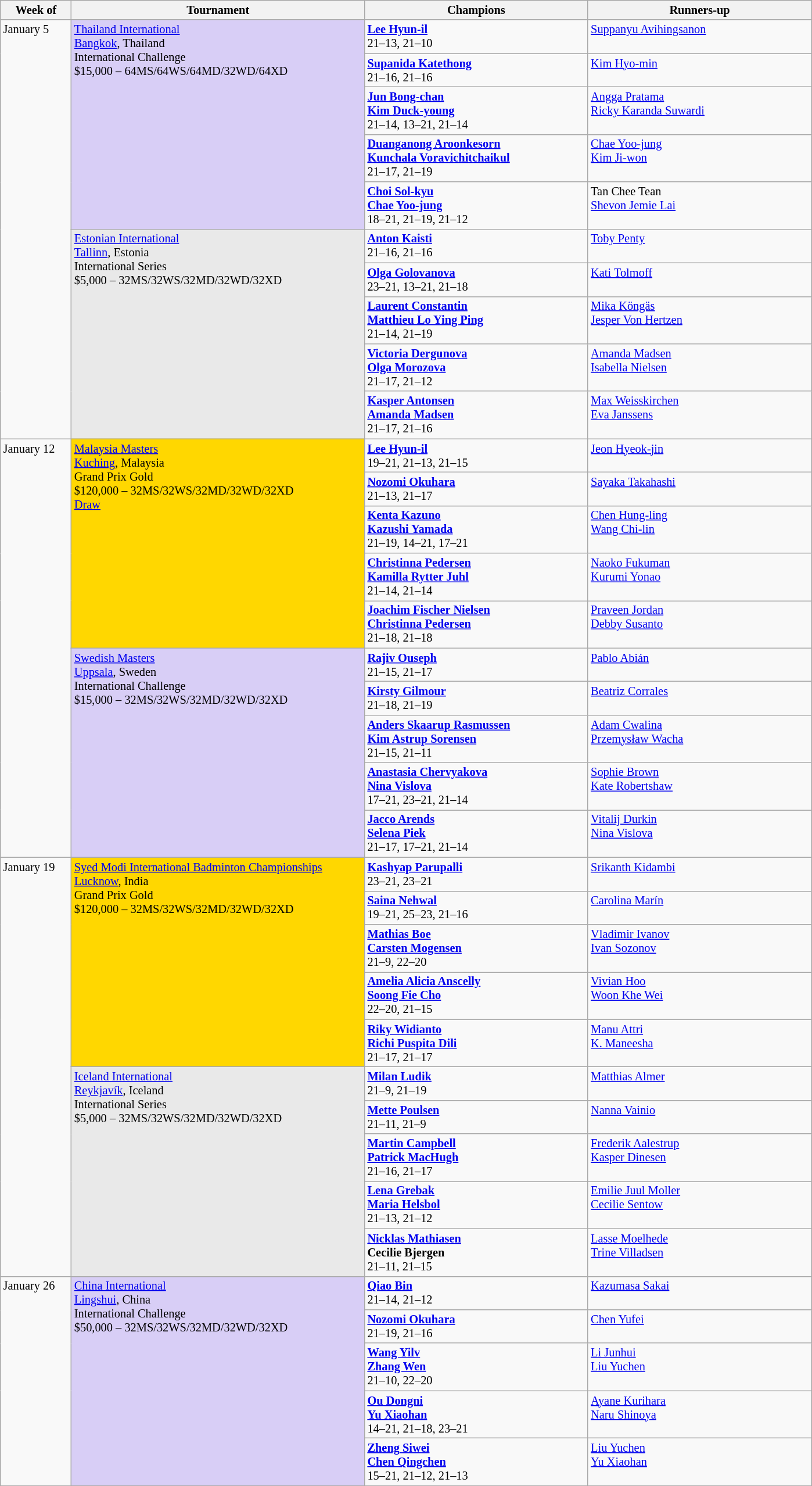<table class=wikitable style=font-size:85%>
<tr>
<th width=75>Week of</th>
<th width=330>Tournament</th>
<th width=250>Champions</th>
<th width=250>Runners-up</th>
</tr>
<tr valign=top>
<td rowspan=10>January 5</td>
<td style="background:#d8cef6;" rowspan="5"><a href='#'>Thailand International</a> <br><a href='#'>Bangkok</a>, Thailand<br>International Challenge<br>$15,000 – 64MS/64WS/64MD/32WD/64XD</td>
<td> <strong><a href='#'>Lee Hyun-il</a></strong><br>21–13, 21–10</td>
<td> <a href='#'>Suppanyu Avihingsanon</a></td>
</tr>
<tr valign=top>
<td> <strong><a href='#'>Supanida Katethong</a></strong><br>21–16, 21–16</td>
<td> <a href='#'>Kim Hyo-min</a></td>
</tr>
<tr valign=top>
<td> <strong><a href='#'>Jun Bong-chan</a></strong><br> <strong><a href='#'>Kim Duck-young</a></strong><br>21–14, 13–21, 21–14</td>
<td> <a href='#'>Angga Pratama</a><br> <a href='#'>Ricky Karanda Suwardi</a></td>
</tr>
<tr valign=top>
<td> <strong><a href='#'>Duanganong Aroonkesorn</a></strong><br> <strong><a href='#'>Kunchala Voravichitchaikul</a></strong><br>21–17, 21–19</td>
<td> <a href='#'>Chae Yoo-jung</a><br> <a href='#'>Kim Ji-won</a></td>
</tr>
<tr valign=top>
<td> <strong><a href='#'>Choi Sol-kyu</a></strong><br> <strong><a href='#'>Chae Yoo-jung</a></strong><br>18–21, 21–19, 21–12</td>
<td> Tan Chee Tean<br> <a href='#'>Shevon Jemie Lai</a></td>
</tr>
<tr valign=top>
<td style="background:#E9E9E9;" rowspan="5"><a href='#'>Estonian International</a><br><a href='#'>Tallinn</a>, Estonia<br>International Series<br>$5,000 – 32MS/32WS/32MD/32WD/32XD</td>
<td> <strong><a href='#'>Anton Kaisti</a></strong><br>21–16, 21–16</td>
<td> <a href='#'>Toby Penty</a></td>
</tr>
<tr valign=top>
<td> <strong><a href='#'>Olga Golovanova</a></strong><br>23–21, 13–21, 21–18</td>
<td> <a href='#'>Kati Tolmoff</a></td>
</tr>
<tr valign=top>
<td> <strong><a href='#'>Laurent Constantin</a></strong><br> <strong><a href='#'>Matthieu Lo Ying Ping</a></strong><br>21–14, 21–19</td>
<td> <a href='#'>Mika Köngäs</a><br> <a href='#'>Jesper Von Hertzen</a></td>
</tr>
<tr valign=top>
<td> <strong><a href='#'>Victoria Dergunova</a></strong><br> <strong><a href='#'>Olga Morozova</a></strong><br>21–17, 21–12</td>
<td> <a href='#'>Amanda Madsen</a><br> <a href='#'>Isabella Nielsen</a></td>
</tr>
<tr valign=top>
<td> <strong><a href='#'>Kasper Antonsen</a></strong><br> <strong><a href='#'>Amanda Madsen</a></strong><br>21–17, 21–16</td>
<td> <a href='#'>Max Weisskirchen</a><br> <a href='#'>Eva Janssens</a></td>
</tr>
<tr valign=top>
<td rowspan=10>January 12</td>
<td style="background:#FFD700;" rowspan="5"><a href='#'>Malaysia Masters</a><br><a href='#'>Kuching</a>, Malaysia<br>Grand Prix Gold<br>$120,000 – 32MS/32WS/32MD/32WD/32XD<br><a href='#'>Draw</a></td>
<td> <strong><a href='#'>Lee Hyun-il</a></strong><br>19–21, 21–13, 21–15</td>
<td> <a href='#'>Jeon Hyeok-jin</a></td>
</tr>
<tr valign=top>
<td> <strong><a href='#'>Nozomi Okuhara</a></strong><br>21–13, 21–17</td>
<td> <a href='#'>Sayaka Takahashi</a></td>
</tr>
<tr valign=top>
<td> <strong><a href='#'>Kenta Kazuno</a></strong><br> <strong><a href='#'>Kazushi Yamada</a></strong><br>21–19, 14–21, 17–21</td>
<td> <a href='#'>Chen Hung-ling</a><br> <a href='#'>Wang Chi-lin</a></td>
</tr>
<tr valign=top>
<td> <strong><a href='#'>Christinna Pedersen</a></strong><br> <strong><a href='#'>Kamilla Rytter Juhl</a></strong><br>21–14, 21–14</td>
<td> <a href='#'>Naoko Fukuman</a><br> <a href='#'>Kurumi Yonao</a></td>
</tr>
<tr valign=top>
<td> <strong><a href='#'>Joachim Fischer Nielsen</a></strong><br> <strong><a href='#'>Christinna Pedersen</a></strong><br>21–18, 21–18</td>
<td> <a href='#'>Praveen Jordan</a><br> <a href='#'>Debby Susanto</a></td>
</tr>
<tr valign=top>
<td style="background:#d8cef6;" rowspan="5"><a href='#'>Swedish Masters</a><br><a href='#'>Uppsala</a>, Sweden<br>International Challenge<br>$15,000 – 32MS/32WS/32MD/32WD/32XD</td>
<td> <strong><a href='#'>Rajiv Ouseph</a></strong><br>21–15, 21–17</td>
<td> <a href='#'>Pablo Abián</a></td>
</tr>
<tr valign=top>
<td> <strong><a href='#'>Kirsty Gilmour</a></strong><br>21–18, 21–19</td>
<td> <a href='#'>Beatriz Corrales</a></td>
</tr>
<tr valign=top>
<td> <strong><a href='#'>Anders Skaarup Rasmussen</a></strong><br> <strong><a href='#'>Kim Astrup Sorensen</a></strong><br>21–15, 21–11</td>
<td> <a href='#'>Adam Cwalina</a><br> <a href='#'>Przemysław Wacha</a></td>
</tr>
<tr valign=top>
<td> <strong><a href='#'>Anastasia Chervyakova</a></strong><br> <strong><a href='#'>Nina Vislova</a></strong><br>17–21, 23–21, 21–14</td>
<td> <a href='#'>Sophie Brown</a><br> <a href='#'>Kate Robertshaw</a></td>
</tr>
<tr valign=top>
<td> <strong><a href='#'>Jacco Arends</a></strong><br> <strong><a href='#'>Selena Piek</a></strong><br>21–17, 17–21, 21–14</td>
<td> <a href='#'>Vitalij Durkin</a><br> <a href='#'>Nina Vislova</a></td>
</tr>
<tr valign=top>
<td rowspan=10>January 19</td>
<td style="background:#FFD700;" rowspan="5"><a href='#'>Syed Modi International Badminton Championships</a><br><a href='#'>Lucknow</a>, India<br>Grand Prix Gold<br>$120,000 – 32MS/32WS/32MD/32WD/32XD</td>
<td> <strong><a href='#'>Kashyap Parupalli</a></strong><br>23–21, 23–21</td>
<td> <a href='#'>Srikanth Kidambi</a></td>
</tr>
<tr valign=top>
<td> <strong><a href='#'>Saina Nehwal</a></strong><br>19–21, 25–23, 21–16</td>
<td> <a href='#'>Carolina Marín</a></td>
</tr>
<tr valign=top>
<td> <strong><a href='#'>Mathias Boe</a></strong><br> <strong><a href='#'>Carsten Mogensen</a></strong><br>21–9, 22–20</td>
<td> <a href='#'>Vladimir Ivanov</a><br> <a href='#'>Ivan Sozonov</a></td>
</tr>
<tr valign=top>
<td> <strong><a href='#'>Amelia Alicia Anscelly</a></strong><br> <strong><a href='#'>Soong Fie Cho</a></strong><br>22–20, 21–15</td>
<td> <a href='#'>Vivian Hoo</a><br> <a href='#'>Woon Khe Wei</a></td>
</tr>
<tr valign=top>
<td> <strong><a href='#'>Riky Widianto</a></strong><br> <strong><a href='#'>Richi Puspita Dili</a></strong><br>21–17, 21–17</td>
<td> <a href='#'>Manu Attri</a><br> <a href='#'>K. Maneesha</a></td>
</tr>
<tr valign=top>
<td style="background:#e9e9e9;" rowspan="5"><a href='#'>Iceland International</a><br><a href='#'>Reykjavík</a>, Iceland<br>International Series<br>$5,000 – 32MS/32WS/32MD/32WD/32XD</td>
<td> <strong><a href='#'>Milan Ludik</a></strong><br>21–9, 21–19</td>
<td> <a href='#'>Matthias Almer</a></td>
</tr>
<tr valign=top>
<td> <strong><a href='#'>Mette Poulsen</a></strong><br>21–11, 21–9</td>
<td> <a href='#'>Nanna Vainio</a></td>
</tr>
<tr valign=top>
<td> <strong><a href='#'>Martin Campbell</a></strong><br> <strong><a href='#'>Patrick MacHugh</a></strong><br>21–16, 21–17</td>
<td> <a href='#'>Frederik Aalestrup</a><br> <a href='#'>Kasper Dinesen</a></td>
</tr>
<tr valign=top>
<td> <strong><a href='#'>Lena Grebak</a></strong><br> <strong><a href='#'>Maria Helsbol</a></strong><br>21–13, 21–12</td>
<td> <a href='#'>Emilie Juul Moller</a><br> <a href='#'>Cecilie Sentow</a></td>
</tr>
<tr valign=top>
<td> <strong><a href='#'>Nicklas Mathiasen</a></strong><br> <strong>Cecilie Bjergen</strong><br>21–11, 21–15</td>
<td> <a href='#'>Lasse Moelhede</a><br> <a href='#'>Trine Villadsen</a></td>
</tr>
<tr valign=top>
<td rowspan=5>January 26</td>
<td style="background:#d8cef6;" rowspan="5"><a href='#'>China International</a><br><a href='#'>Lingshui</a>, China<br>International Challenge<br>$50,000 – 32MS/32WS/32MD/32WD/32XD</td>
<td> <strong><a href='#'>Qiao Bin</a></strong><br>21–14, 21–12</td>
<td> <a href='#'>Kazumasa Sakai</a></td>
</tr>
<tr valign=top>
<td> <strong><a href='#'>Nozomi Okuhara</a></strong><br>21–19, 21–16</td>
<td> <a href='#'>Chen Yufei</a></td>
</tr>
<tr valign=top>
<td> <strong><a href='#'>Wang Yilv</a></strong><br> <strong><a href='#'>Zhang Wen</a></strong><br>21–10, 22–20</td>
<td> <a href='#'>Li Junhui</a><br> <a href='#'>Liu Yuchen</a></td>
</tr>
<tr valign=top>
<td> <strong><a href='#'>Ou Dongni</a></strong><br> <strong><a href='#'>Yu Xiaohan</a></strong><br>14–21, 21–18, 23–21</td>
<td> <a href='#'>Ayane Kurihara</a><br> <a href='#'>Naru Shinoya</a></td>
</tr>
<tr valign=top>
<td> <strong><a href='#'>Zheng Siwei</a></strong><br> <strong><a href='#'>Chen Qingchen</a></strong><br>15–21, 21–12, 21–13</td>
<td> <a href='#'>Liu Yuchen</a><br> <a href='#'>Yu Xiaohan</a></td>
</tr>
</table>
